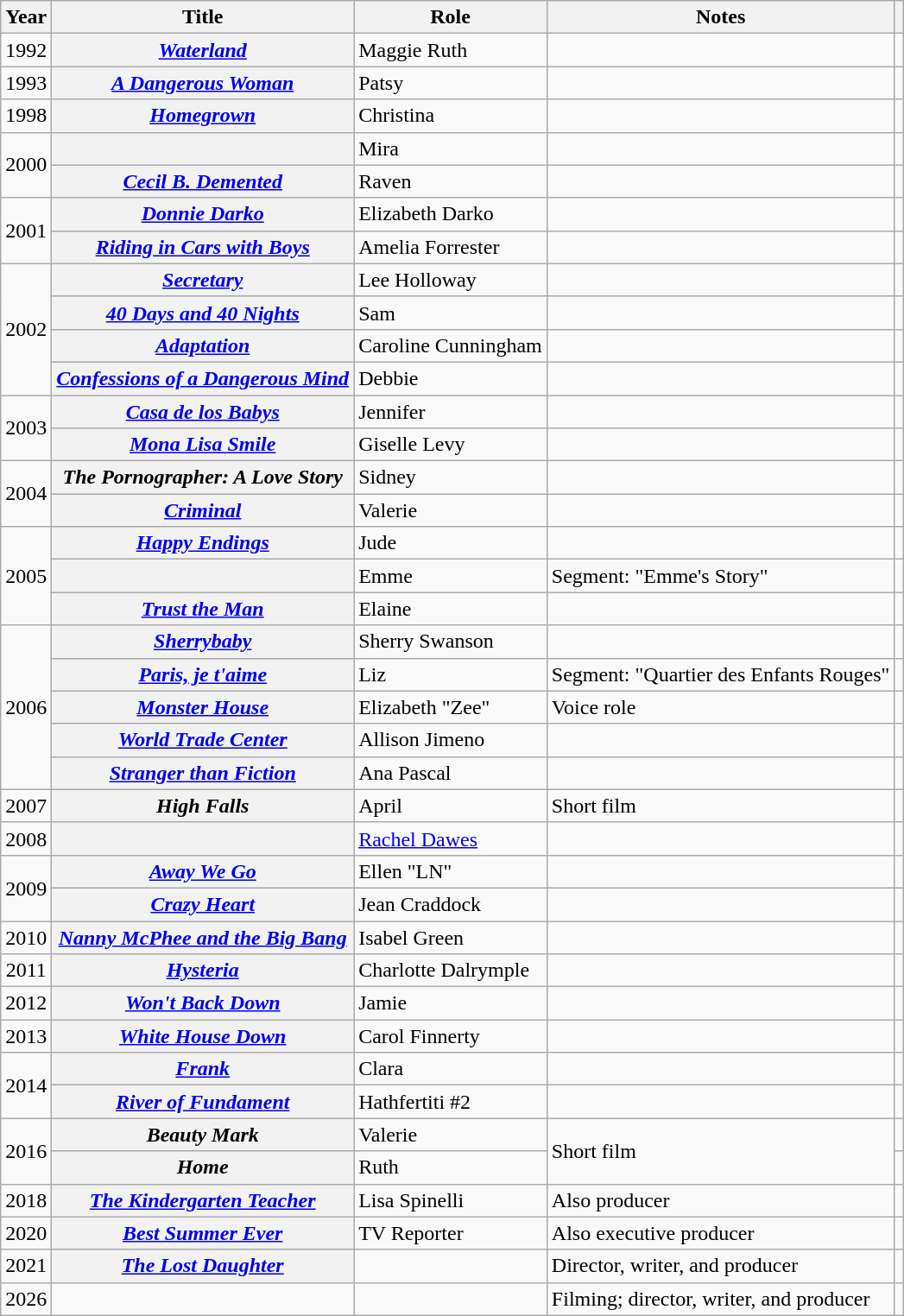<table class="wikitable sortable plainrowheaders">
<tr>
<th scope="col">Year</th>
<th scope="col">Title</th>
<th scope="col">Role</th>
<th scope="col" class="unsortable">Notes</th>
<th></th>
</tr>
<tr>
<td align="center">1992</td>
<th scope="row"><em><a href='#'>Waterland</a></em></th>
<td>Maggie Ruth</td>
<td></td>
<td></td>
</tr>
<tr>
<td align="center">1993</td>
<th scope="row"><em><a href='#'>A Dangerous Woman</a></em></th>
<td>Patsy</td>
<td></td>
<td></td>
</tr>
<tr>
<td align="center">1998</td>
<th scope="row"><em><a href='#'>Homegrown</a></em></th>
<td>Christina</td>
<td></td>
<td></td>
</tr>
<tr>
<td rowspan="2" align="center">2000</td>
<th scope="row"></th>
<td>Mira</td>
<td></td>
<td></td>
</tr>
<tr>
<th scope="row"><em><a href='#'>Cecil B. Demented</a></em></th>
<td>Raven</td>
<td></td>
<td></td>
</tr>
<tr>
<td rowspan="2" align="center">2001</td>
<th scope="row"><em><a href='#'>Donnie Darko</a></em></th>
<td>Elizabeth Darko</td>
<td></td>
<td></td>
</tr>
<tr>
<th scope="row"><em><a href='#'>Riding in Cars with Boys</a></em></th>
<td>Amelia Forrester</td>
<td></td>
<td></td>
</tr>
<tr>
<td rowspan="4" align="center">2002</td>
<th scope="row"><em><a href='#'>Secretary</a></em></th>
<td>Lee Holloway</td>
<td></td>
<td></td>
</tr>
<tr>
<th scope="row"><em><a href='#'>40 Days and 40 Nights</a></em></th>
<td>Sam</td>
<td></td>
<td></td>
</tr>
<tr>
<th scope="row"><em><a href='#'>Adaptation</a></em></th>
<td>Caroline Cunningham</td>
<td></td>
<td></td>
</tr>
<tr>
<th scope="row"><em><a href='#'>Confessions of a Dangerous Mind</a></em></th>
<td>Debbie</td>
<td></td>
<td></td>
</tr>
<tr>
<td rowspan="2" align="center">2003</td>
<th scope="row"><em><a href='#'>Casa de los Babys</a></em></th>
<td>Jennifer</td>
<td></td>
<td></td>
</tr>
<tr>
<th scope="row"><em><a href='#'>Mona Lisa Smile</a></em></th>
<td>Giselle Levy</td>
<td></td>
<td></td>
</tr>
<tr>
<td rowspan="2" align="center">2004</td>
<th scope="row"><em>The Pornographer: A Love Story</em></th>
<td>Sidney</td>
<td></td>
<td></td>
</tr>
<tr>
<th scope="row"><em><a href='#'>Criminal</a></em></th>
<td>Valerie</td>
<td></td>
<td></td>
</tr>
<tr>
<td rowspan="3" align="center">2005</td>
<th scope="row"><em><a href='#'>Happy Endings</a></em></th>
<td>Jude</td>
<td></td>
<td></td>
</tr>
<tr>
<th scope="row"></th>
<td>Emme</td>
<td>Segment: "Emme's Story"</td>
<td></td>
</tr>
<tr>
<th scope="row"><em><a href='#'>Trust the Man</a></em></th>
<td>Elaine</td>
<td></td>
<td></td>
</tr>
<tr>
<td rowspan="5" align="center">2006</td>
<th scope="row"><em><a href='#'>Sherrybaby</a></em></th>
<td>Sherry Swanson</td>
<td></td>
<td></td>
</tr>
<tr>
<th scope="row"><em><a href='#'>Paris, je t'aime</a></em></th>
<td>Liz</td>
<td>Segment: "Quartier des Enfants Rouges"</td>
<td></td>
</tr>
<tr>
<th scope="row"><em><a href='#'>Monster House</a></em></th>
<td>Elizabeth "Zee"</td>
<td>Voice role</td>
<td></td>
</tr>
<tr>
<th scope="row"><em><a href='#'>World Trade Center</a></em></th>
<td>Allison Jimeno</td>
<td></td>
<td></td>
</tr>
<tr>
<th scope="row"><em><a href='#'>Stranger than Fiction</a></em></th>
<td>Ana Pascal</td>
<td></td>
<td></td>
</tr>
<tr>
<td align="center">2007</td>
<th scope="row"><em>High Falls</em></th>
<td>April</td>
<td>Short film</td>
<td></td>
</tr>
<tr>
<td align="center">2008</td>
<th scope="row"></th>
<td><a href='#'>Rachel Dawes</a></td>
<td></td>
<td></td>
</tr>
<tr>
<td rowspan="2" align="center">2009</td>
<th scope="row"><em><a href='#'>Away We Go</a></em></th>
<td>Ellen "LN"</td>
<td></td>
<td></td>
</tr>
<tr>
<th scope="row"><em><a href='#'>Crazy Heart</a></em></th>
<td>Jean Craddock</td>
<td></td>
<td></td>
</tr>
<tr>
<td align="center">2010</td>
<th scope="row"><em><a href='#'>Nanny McPhee and the Big Bang</a></em></th>
<td>Isabel Green</td>
<td></td>
<td></td>
</tr>
<tr>
<td align="center">2011</td>
<th scope="row"><em><a href='#'>Hysteria</a></em></th>
<td>Charlotte Dalrymple</td>
<td></td>
<td></td>
</tr>
<tr>
<td align="center">2012</td>
<th scope="row"><em><a href='#'>Won't Back Down</a></em></th>
<td>Jamie</td>
<td></td>
<td></td>
</tr>
<tr>
<td align="center">2013</td>
<th scope="row"><em><a href='#'>White House Down</a></em></th>
<td>Carol Finnerty</td>
<td></td>
<td></td>
</tr>
<tr>
<td rowspan="2" align="center">2014</td>
<th scope="row"><em><a href='#'>Frank</a></em></th>
<td>Clara</td>
<td></td>
<td></td>
</tr>
<tr>
<th scope="row"><em><a href='#'>River of Fundament</a></em></th>
<td>Hathfertiti #2</td>
<td></td>
<td></td>
</tr>
<tr>
<td rowspan="2" align="center">2016</td>
<th Scope="row"><em>Beauty Mark</em></th>
<td>Valerie</td>
<td rowspan="2">Short film</td>
<td></td>
</tr>
<tr>
<th scope="row"><em>Home</em></th>
<td>Ruth</td>
<td></td>
</tr>
<tr>
<td align="center">2018</td>
<th scope="row"><em><a href='#'>The Kindergarten Teacher</a></em></th>
<td>Lisa Spinelli</td>
<td>Also producer</td>
<td></td>
</tr>
<tr>
<td align="center">2020</td>
<th scope="row"><em><a href='#'>Best Summer Ever</a></em></th>
<td>TV Reporter</td>
<td>Also executive producer</td>
<td></td>
</tr>
<tr>
<td align="center">2021</td>
<th scope="row"><em><a href='#'>The Lost Daughter</a></em></th>
<td></td>
<td>Director, writer, and producer</td>
<td></td>
</tr>
<tr>
<td align="center">2026</td>
<td></td>
<td></td>
<td>Filming; director, writer, and producer</td>
<td></td>
</tr>
</table>
